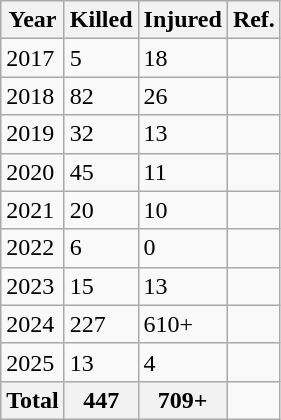<table class="wikitable sortable">
<tr>
<th>Year</th>
<th>Killed</th>
<th>Injured</th>
<th>Ref.</th>
</tr>
<tr>
<td>2017</td>
<td>5</td>
<td>18</td>
<td></td>
</tr>
<tr>
<td>2018</td>
<td>82</td>
<td>26</td>
<td></td>
</tr>
<tr>
<td>2019</td>
<td>32</td>
<td>13</td>
<td></td>
</tr>
<tr>
<td>2020</td>
<td>45</td>
<td>11</td>
<td></td>
</tr>
<tr>
<td>2021</td>
<td>20</td>
<td>10</td>
<td></td>
</tr>
<tr>
<td>2022</td>
<td>6</td>
<td>0</td>
<td></td>
</tr>
<tr>
<td>2023</td>
<td>15</td>
<td>13</td>
<td></td>
</tr>
<tr>
<td>2024</td>
<td>227</td>
<td>610+</td>
<td></td>
</tr>
<tr>
<td>2025</td>
<td>13</td>
<td>4</td>
<td></td>
</tr>
<tr>
<th>Total</th>
<th>447</th>
<th>709+</th>
</tr>
</table>
